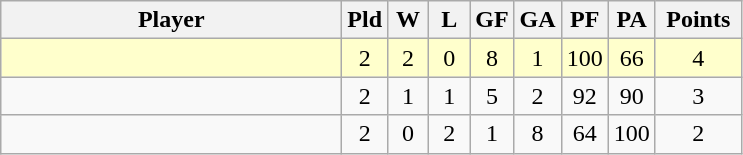<table class=wikitable style="text-align:center;">
<tr>
<th width=220>Player</th>
<th width=20>Pld</th>
<th width=20>W</th>
<th width=20>L</th>
<th width=20>GF</th>
<th width=20>GA</th>
<th width=20>PF</th>
<th width=20>PA</th>
<th width=50>Points</th>
</tr>
<tr bgcolor=#ffffcc>
<td style="text-align:left;"></td>
<td>2</td>
<td>2</td>
<td>0</td>
<td>8</td>
<td>1</td>
<td>100</td>
<td>66</td>
<td>4</td>
</tr>
<tr>
<td style="text-align:left;"></td>
<td>2</td>
<td>1</td>
<td>1</td>
<td>5</td>
<td>2</td>
<td>92</td>
<td>90</td>
<td>3</td>
</tr>
<tr>
<td style="text-align:left;"></td>
<td>2</td>
<td>0</td>
<td>2</td>
<td>1</td>
<td>8</td>
<td>64</td>
<td>100</td>
<td>2</td>
</tr>
</table>
